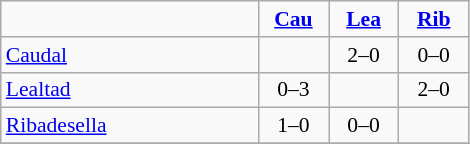<table style="font-size: 90%; text-align: center" class="wikitable">
<tr>
<td width=165></td>
<td align="center" width=40><strong><a href='#'>Cau</a></strong></td>
<td width=40><strong><a href='#'>Lea</a></strong></td>
<td width=40><strong><a href='#'>Rib</a></strong></td>
</tr>
<tr>
<td align=left><a href='#'>Caudal</a></td>
<td></td>
<td> 2–0</td>
<td> 0–0</td>
</tr>
<tr>
<td align=left><a href='#'>Lealtad</a></td>
<td> 0–3</td>
<td></td>
<td> 2–0</td>
</tr>
<tr>
<td align=left><a href='#'>Ribadesella</a></td>
<td> 1–0</td>
<td> 0–0</td>
<td></td>
</tr>
<tr>
</tr>
</table>
